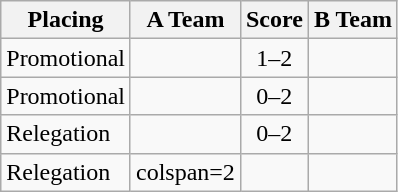<table class=wikitable style="border:1px solid #AAAAAA;">
<tr>
<th>Placing</th>
<th>A Team</th>
<th>Score</th>
<th>B Team</th>
</tr>
<tr>
<td>Promotional</td>
<td></td>
<td align="center">1–2</td>
<td><strong></strong></td>
</tr>
<tr>
<td>Promotional</td>
<td></td>
<td align="center">0–2</td>
<td><strong></strong></td>
</tr>
<tr>
<td>Relegation</td>
<td><em></em></td>
<td align="center">0–2</td>
<td><strong></strong></td>
</tr>
<tr>
<td>Relegation</td>
<td>colspan=2 </td>
<td><em></em></td>
</tr>
</table>
